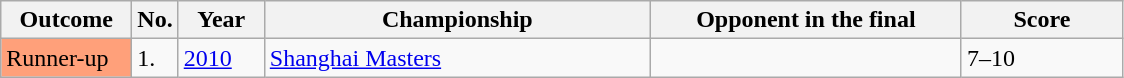<table class="sortable wikitable">
<tr>
<th width="80">Outcome</th>
<th width="20">No.</th>
<th width="50">Year</th>
<th width="250">Championship</th>
<th width="200">Opponent in the final</th>
<th width="100">Score</th>
</tr>
<tr>
<td style="background:#ffa07a;">Runner-up</td>
<td>1.</td>
<td><a href='#'>2010</a></td>
<td><a href='#'>Shanghai Masters</a></td>
<td> </td>
<td>7–10</td>
</tr>
</table>
